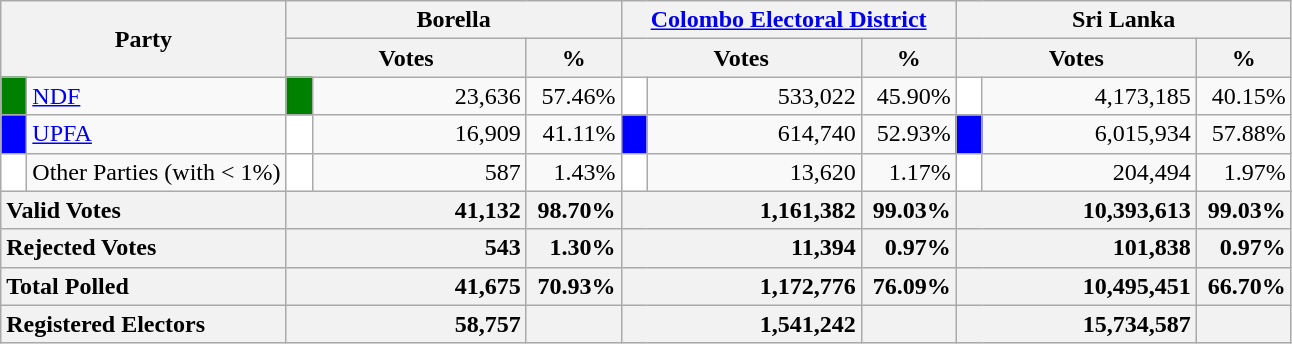<table class="wikitable">
<tr>
<th colspan="2" width="144px"rowspan="2">Party</th>
<th colspan="3" width="216px">Borella</th>
<th colspan="3" width="216px"><a href='#'>Colombo Electoral District</a></th>
<th colspan="3" width="216px">Sri Lanka</th>
</tr>
<tr>
<th colspan="2" width="144px">Votes</th>
<th>%</th>
<th colspan="2" width="144px">Votes</th>
<th>%</th>
<th colspan="2" width="144px">Votes</th>
<th>%</th>
</tr>
<tr>
<td style="background-color:green;" width="10px"></td>
<td style="text-align:left;"><a href='#'>NDF</a></td>
<td style="background-color:green;" width="10px"></td>
<td style="text-align:right;">23,636</td>
<td style="text-align:right;">57.46%</td>
<td style="background-color:white;" width="10px"></td>
<td style="text-align:right;">533,022</td>
<td style="text-align:right;">45.90%</td>
<td style="background-color:white;" width="10px"></td>
<td style="text-align:right;">4,173,185</td>
<td style="text-align:right;">40.15%</td>
</tr>
<tr>
<td style="background-color:blue;" width="10px"></td>
<td style="text-align:left;"><a href='#'>UPFA</a></td>
<td style="background-color:white;" width="10px"></td>
<td style="text-align:right;">16,909</td>
<td style="text-align:right;">41.11%</td>
<td style="background-color:blue;" width="10px"></td>
<td style="text-align:right;">614,740</td>
<td style="text-align:right;">52.93%</td>
<td style="background-color:blue;" width="10px"></td>
<td style="text-align:right;">6,015,934</td>
<td style="text-align:right;">57.88%</td>
</tr>
<tr>
<td style="background-color:white;" width="10px"></td>
<td style="text-align:left;">Other Parties (with < 1%)</td>
<td style="background-color:white;" width="10px"></td>
<td style="text-align:right;">587</td>
<td style="text-align:right;">1.43%</td>
<td style="background-color:white;" width="10px"></td>
<td style="text-align:right;">13,620</td>
<td style="text-align:right;">1.17%</td>
<td style="background-color:white;" width="10px"></td>
<td style="text-align:right;">204,494</td>
<td style="text-align:right;">1.97%</td>
</tr>
<tr>
<th colspan="2" width="144px"style="text-align:left;">Valid Votes</th>
<th style="text-align:right;"colspan="2" width="144px">41,132</th>
<th style="text-align:right;">98.70%</th>
<th style="text-align:right;"colspan="2" width="144px">1,161,382</th>
<th style="text-align:right;">99.03%</th>
<th style="text-align:right;"colspan="2" width="144px">10,393,613</th>
<th style="text-align:right;">99.03%</th>
</tr>
<tr>
<th colspan="2" width="144px"style="text-align:left;">Rejected Votes</th>
<th style="text-align:right;"colspan="2" width="144px">543</th>
<th style="text-align:right;">1.30%</th>
<th style="text-align:right;"colspan="2" width="144px">11,394</th>
<th style="text-align:right;">0.97%</th>
<th style="text-align:right;"colspan="2" width="144px">101,838</th>
<th style="text-align:right;">0.97%</th>
</tr>
<tr>
<th colspan="2" width="144px"style="text-align:left;">Total Polled</th>
<th style="text-align:right;"colspan="2" width="144px">41,675</th>
<th style="text-align:right;">70.93%</th>
<th style="text-align:right;"colspan="2" width="144px">1,172,776</th>
<th style="text-align:right;">76.09%</th>
<th style="text-align:right;"colspan="2" width="144px">10,495,451</th>
<th style="text-align:right;">66.70%</th>
</tr>
<tr>
<th colspan="2" width="144px"style="text-align:left;">Registered Electors</th>
<th style="text-align:right;"colspan="2" width="144px">58,757</th>
<th></th>
<th style="text-align:right;"colspan="2" width="144px">1,541,242</th>
<th></th>
<th style="text-align:right;"colspan="2" width="144px">15,734,587</th>
<th></th>
</tr>
</table>
